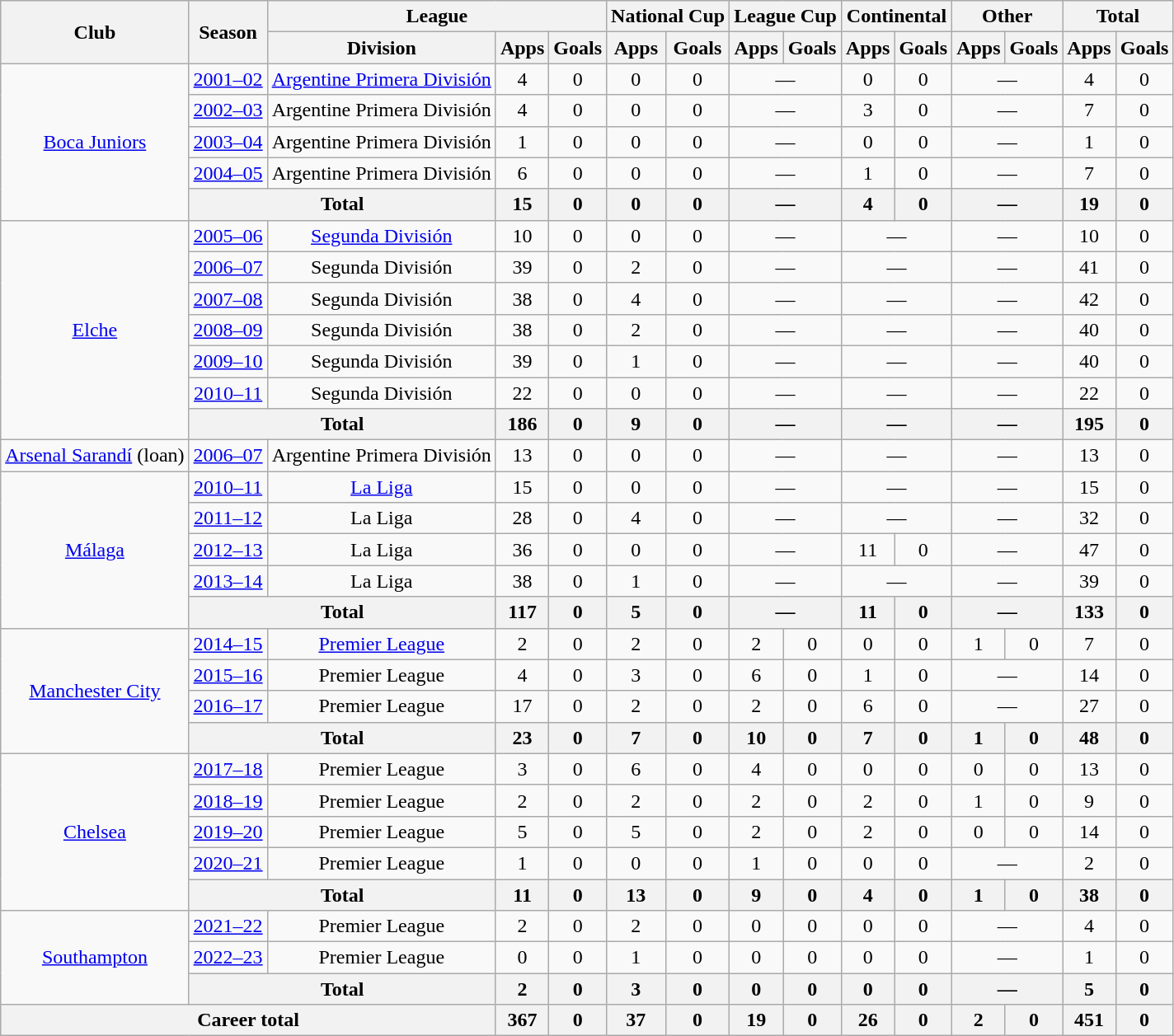<table class="wikitable" style="text-align: center">
<tr>
<th rowspan="2">Club</th>
<th rowspan="2">Season</th>
<th colspan="3">League</th>
<th colspan="2">National Cup</th>
<th colspan="2">League Cup</th>
<th colspan="2">Continental</th>
<th colspan="2">Other</th>
<th colspan="2">Total</th>
</tr>
<tr>
<th>Division</th>
<th>Apps</th>
<th>Goals</th>
<th>Apps</th>
<th>Goals</th>
<th>Apps</th>
<th>Goals</th>
<th>Apps</th>
<th>Goals</th>
<th>Apps</th>
<th>Goals</th>
<th>Apps</th>
<th>Goals</th>
</tr>
<tr>
<td rowspan="5"><a href='#'>Boca Juniors</a></td>
<td><a href='#'>2001–02</a></td>
<td><a href='#'>Argentine Primera División</a></td>
<td>4</td>
<td>0</td>
<td>0</td>
<td>0</td>
<td colspan="2">—</td>
<td>0</td>
<td>0</td>
<td colspan="2">—</td>
<td>4</td>
<td>0</td>
</tr>
<tr>
<td><a href='#'>2002–03</a></td>
<td>Argentine Primera División</td>
<td>4</td>
<td>0</td>
<td>0</td>
<td>0</td>
<td colspan="2">—</td>
<td>3</td>
<td>0</td>
<td colspan="2">—</td>
<td>7</td>
<td>0</td>
</tr>
<tr>
<td><a href='#'>2003–04</a></td>
<td>Argentine Primera División</td>
<td>1</td>
<td>0</td>
<td>0</td>
<td>0</td>
<td colspan="2">—</td>
<td>0</td>
<td>0</td>
<td colspan="2">—</td>
<td>1</td>
<td>0</td>
</tr>
<tr>
<td><a href='#'>2004–05</a></td>
<td>Argentine Primera División</td>
<td>6</td>
<td>0</td>
<td>0</td>
<td>0</td>
<td colspan="2">—</td>
<td>1</td>
<td>0</td>
<td colspan="2">—</td>
<td>7</td>
<td>0</td>
</tr>
<tr>
<th colspan="2">Total</th>
<th>15</th>
<th>0</th>
<th>0</th>
<th>0</th>
<th colspan="2">—</th>
<th>4</th>
<th>0</th>
<th colspan="2">—</th>
<th>19</th>
<th>0</th>
</tr>
<tr>
<td rowspan="7"><a href='#'>Elche</a></td>
<td><a href='#'>2005–06</a></td>
<td><a href='#'>Segunda División</a></td>
<td>10</td>
<td>0</td>
<td>0</td>
<td>0</td>
<td colspan="2">—</td>
<td colspan="2">—</td>
<td colspan="2">—</td>
<td>10</td>
<td>0</td>
</tr>
<tr>
<td><a href='#'>2006–07</a></td>
<td>Segunda División</td>
<td>39</td>
<td>0</td>
<td>2</td>
<td>0</td>
<td colspan="2">—</td>
<td colspan="2">—</td>
<td colspan="2">—</td>
<td>41</td>
<td>0</td>
</tr>
<tr>
<td><a href='#'>2007–08</a></td>
<td>Segunda División</td>
<td>38</td>
<td>0</td>
<td>4</td>
<td>0</td>
<td colspan="2">—</td>
<td colspan="2">—</td>
<td colspan="2">—</td>
<td>42</td>
<td>0</td>
</tr>
<tr>
<td><a href='#'>2008–09</a></td>
<td>Segunda División</td>
<td>38</td>
<td>0</td>
<td>2</td>
<td>0</td>
<td colspan="2">—</td>
<td colspan="2">—</td>
<td colspan="2">—</td>
<td>40</td>
<td>0</td>
</tr>
<tr>
<td><a href='#'>2009–10</a></td>
<td>Segunda División</td>
<td>39</td>
<td>0</td>
<td>1</td>
<td>0</td>
<td colspan="2">—</td>
<td colspan="2">—</td>
<td colspan="2">—</td>
<td>40</td>
<td>0</td>
</tr>
<tr>
<td><a href='#'>2010–11</a></td>
<td>Segunda División</td>
<td>22</td>
<td>0</td>
<td>0</td>
<td>0</td>
<td colspan="2">—</td>
<td colspan="2">—</td>
<td colspan="2">—</td>
<td>22</td>
<td>0</td>
</tr>
<tr>
<th colspan="2">Total</th>
<th>186</th>
<th>0</th>
<th>9</th>
<th>0</th>
<th colspan="2">—</th>
<th colspan="2">—</th>
<th colspan="2">—</th>
<th>195</th>
<th>0</th>
</tr>
<tr>
<td><a href='#'>Arsenal Sarandí</a> (loan)</td>
<td><a href='#'>2006–07</a></td>
<td>Argentine Primera División</td>
<td>13</td>
<td>0</td>
<td>0</td>
<td>0</td>
<td colspan="2">—</td>
<td colspan="2">—</td>
<td colspan="2">—</td>
<td>13</td>
<td>0</td>
</tr>
<tr>
<td rowspan="5"><a href='#'>Málaga</a></td>
<td><a href='#'>2010–11</a></td>
<td><a href='#'>La Liga</a></td>
<td>15</td>
<td>0</td>
<td>0</td>
<td>0</td>
<td colspan="2">—</td>
<td colspan="2">—</td>
<td colspan="2">—</td>
<td>15</td>
<td>0</td>
</tr>
<tr>
<td><a href='#'>2011–12</a></td>
<td>La Liga</td>
<td>28</td>
<td>0</td>
<td>4</td>
<td>0</td>
<td colspan="2">—</td>
<td colspan="2">—</td>
<td colspan="2">—</td>
<td>32</td>
<td>0</td>
</tr>
<tr>
<td><a href='#'>2012–13</a></td>
<td>La Liga</td>
<td>36</td>
<td>0</td>
<td>0</td>
<td>0</td>
<td colspan="2">—</td>
<td>11</td>
<td>0</td>
<td colspan="2">—</td>
<td>47</td>
<td>0</td>
</tr>
<tr>
<td><a href='#'>2013–14</a></td>
<td>La Liga</td>
<td>38</td>
<td>0</td>
<td>1</td>
<td>0</td>
<td colspan="2">—</td>
<td colspan="2">—</td>
<td colspan="2">—</td>
<td>39</td>
<td>0</td>
</tr>
<tr>
<th colspan="2">Total</th>
<th>117</th>
<th>0</th>
<th>5</th>
<th>0</th>
<th colspan="2">—</th>
<th>11</th>
<th>0</th>
<th colspan="2">—</th>
<th>133</th>
<th>0</th>
</tr>
<tr>
<td rowspan="4"><a href='#'>Manchester City</a></td>
<td><a href='#'>2014–15</a></td>
<td><a href='#'>Premier League</a></td>
<td>2</td>
<td>0</td>
<td>2</td>
<td>0</td>
<td>2</td>
<td>0</td>
<td>0</td>
<td>0</td>
<td>1</td>
<td>0</td>
<td>7</td>
<td>0</td>
</tr>
<tr>
<td><a href='#'>2015–16</a></td>
<td>Premier League</td>
<td>4</td>
<td>0</td>
<td>3</td>
<td>0</td>
<td>6</td>
<td>0</td>
<td>1</td>
<td>0</td>
<td colspan="2">—</td>
<td>14</td>
<td>0</td>
</tr>
<tr>
<td><a href='#'>2016–17</a></td>
<td>Premier League</td>
<td>17</td>
<td>0</td>
<td>2</td>
<td>0</td>
<td>2</td>
<td>0</td>
<td>6</td>
<td>0</td>
<td colspan="2">—</td>
<td>27</td>
<td>0</td>
</tr>
<tr>
<th colspan="2">Total</th>
<th>23</th>
<th>0</th>
<th>7</th>
<th>0</th>
<th>10</th>
<th>0</th>
<th>7</th>
<th>0</th>
<th>1</th>
<th>0</th>
<th>48</th>
<th>0</th>
</tr>
<tr>
<td rowspan="5"><a href='#'>Chelsea</a></td>
<td><a href='#'>2017–18</a></td>
<td>Premier League</td>
<td>3</td>
<td>0</td>
<td>6</td>
<td>0</td>
<td>4</td>
<td>0</td>
<td>0</td>
<td>0</td>
<td>0</td>
<td>0</td>
<td>13</td>
<td>0</td>
</tr>
<tr>
<td><a href='#'>2018–19</a></td>
<td>Premier League</td>
<td>2</td>
<td>0</td>
<td>2</td>
<td>0</td>
<td>2</td>
<td>0</td>
<td>2</td>
<td>0</td>
<td>1</td>
<td>0</td>
<td>9</td>
<td>0</td>
</tr>
<tr>
<td><a href='#'>2019–20</a></td>
<td>Premier League</td>
<td>5</td>
<td>0</td>
<td>5</td>
<td>0</td>
<td>2</td>
<td>0</td>
<td>2</td>
<td>0</td>
<td>0</td>
<td>0</td>
<td>14</td>
<td>0</td>
</tr>
<tr>
<td><a href='#'>2020–21</a></td>
<td>Premier League</td>
<td>1</td>
<td>0</td>
<td>0</td>
<td>0</td>
<td>1</td>
<td>0</td>
<td>0</td>
<td>0</td>
<td colspan="2">—</td>
<td>2</td>
<td>0</td>
</tr>
<tr>
<th colspan="2">Total</th>
<th>11</th>
<th>0</th>
<th>13</th>
<th>0</th>
<th>9</th>
<th>0</th>
<th>4</th>
<th>0</th>
<th>1</th>
<th>0</th>
<th>38</th>
<th>0</th>
</tr>
<tr>
<td rowspan=3><a href='#'>Southampton</a></td>
<td><a href='#'>2021–22</a></td>
<td>Premier League</td>
<td>2</td>
<td>0</td>
<td>2</td>
<td>0</td>
<td>0</td>
<td>0</td>
<td>0</td>
<td>0</td>
<td colspan=2>—</td>
<td>4</td>
<td>0</td>
</tr>
<tr>
<td><a href='#'>2022–23</a></td>
<td>Premier League</td>
<td>0</td>
<td>0</td>
<td>1</td>
<td>0</td>
<td>0</td>
<td>0</td>
<td>0</td>
<td>0</td>
<td colspan=2>—</td>
<td>1</td>
<td>0</td>
</tr>
<tr>
<th colspan="2">Total</th>
<th>2</th>
<th>0</th>
<th>3</th>
<th>0</th>
<th>0</th>
<th>0</th>
<th>0</th>
<th>0</th>
<th colspan=2>—</th>
<th>5</th>
<th>0</th>
</tr>
<tr>
<th colspan="3">Career total</th>
<th>367</th>
<th>0</th>
<th>37</th>
<th>0</th>
<th>19</th>
<th>0</th>
<th>26</th>
<th>0</th>
<th>2</th>
<th>0</th>
<th>451</th>
<th>0</th>
</tr>
</table>
